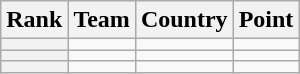<table class="wikitable sortable">
<tr>
<th>Rank</th>
<th>Team</th>
<th>Country</th>
<th>Point</th>
</tr>
<tr>
<th></th>
<td></td>
<td></td>
<td></td>
</tr>
<tr>
<th></th>
<td></td>
<td></td>
<td></td>
</tr>
<tr>
<th></th>
<td></td>
<td></td>
<td></td>
</tr>
</table>
